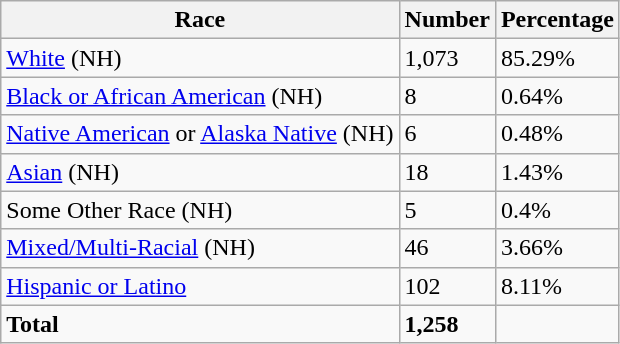<table class="wikitable">
<tr>
<th>Race</th>
<th>Number</th>
<th>Percentage</th>
</tr>
<tr>
<td><a href='#'>White</a> (NH)</td>
<td>1,073</td>
<td>85.29%</td>
</tr>
<tr>
<td><a href='#'>Black or African American</a> (NH)</td>
<td>8</td>
<td>0.64%</td>
</tr>
<tr>
<td><a href='#'>Native American</a> or <a href='#'>Alaska Native</a> (NH)</td>
<td>6</td>
<td>0.48%</td>
</tr>
<tr>
<td><a href='#'>Asian</a> (NH)</td>
<td>18</td>
<td>1.43%</td>
</tr>
<tr>
<td>Some Other Race (NH)</td>
<td>5</td>
<td>0.4%</td>
</tr>
<tr>
<td><a href='#'>Mixed/Multi-Racial</a> (NH)</td>
<td>46</td>
<td>3.66%</td>
</tr>
<tr>
<td><a href='#'>Hispanic or Latino</a></td>
<td>102</td>
<td>8.11%</td>
</tr>
<tr>
<td><strong>Total</strong></td>
<td><strong>1,258</strong></td>
<td></td>
</tr>
</table>
